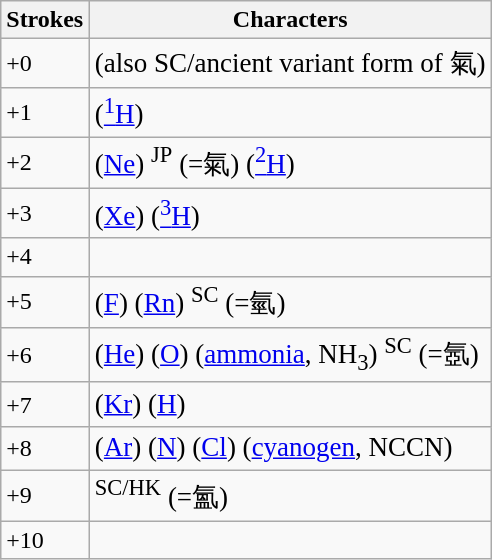<table class="wikitable">
<tr>
<th>Strokes</th>
<th>Characters</th>
</tr>
<tr --->
<td>+0</td>
<td style="font-size: large;"> (also SC/ancient variant form of 氣)</td>
</tr>
<tr --->
<td>+1</td>
<td style="font-size: large;"> (<a href='#'><sup>1</sup>H</a>)</td>
</tr>
<tr --->
<td>+2</td>
<td style="font-size: large;"> (<a href='#'>Ne</a>) <sup>JP</sup> (=氣)  (<a href='#'><sup>2</sup>H</a>)</td>
</tr>
<tr --->
<td>+3</td>
<td style="font-size: large;"> (<a href='#'>Xe</a>)  (<a href='#'><sup>3</sup>H</a>)</td>
</tr>
<tr --->
<td>+4</td>
<td style="font-size: large;">  </td>
</tr>
<tr --->
<td>+5</td>
<td style="font-size: large;">  (<a href='#'>F</a>)   (<a href='#'>Rn</a>) <sup>SC</sup> (=氫)</td>
</tr>
<tr --->
<td>+6</td>
<td style="font-size: large;">    (<a href='#'>He</a>)  (<a href='#'>O</a>)  (<a href='#'>ammonia</a>, NH<sub>3</sub>) <sup>SC</sup> (=氬)</td>
</tr>
<tr --->
<td>+7</td>
<td style="font-size: large;"> (<a href='#'>Kr</a>)  (<a href='#'>H</a>)</td>
</tr>
<tr --->
<td>+8</td>
<td style="font-size: large;"> (<a href='#'>Ar</a>)   (<a href='#'>N</a>)  (<a href='#'>Cl</a>)  (<a href='#'>cyanogen</a>, NCCN)</td>
</tr>
<tr --->
<td>+9</td>
<td style="font-size: large;"> <sup>SC/HK</sup> (=氳)</td>
</tr>
<tr --->
<td>+10</td>
<td style="font-size: large;"></td>
</tr>
</table>
